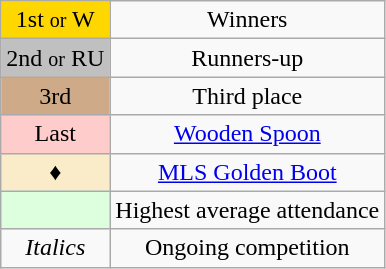<table class="wikitable" style="text-align:center">
<tr>
<td style=background:gold>1st <small>or</small> W</td>
<td>Winners</td>
</tr>
<tr>
<td style=background:silver>2nd <small>or</small> RU</td>
<td>Runners-up</td>
</tr>
<tr>
<td style=background:#CFAA88>3rd</td>
<td>Third place</td>
</tr>
<tr>
<td style=background:#FFCCCC>Last</td>
<td><a href='#'>Wooden Spoon</a></td>
</tr>
<tr>
<td style=background:#FAECC8;">♦</td>
<td><a href='#'>MLS Golden Boot</a></td>
</tr>
<tr>
<td style="background:#dfd;"> </td>
<td>Highest average attendance</td>
</tr>
<tr>
<td><em>Italics</em></td>
<td>Ongoing competition</td>
</tr>
</table>
